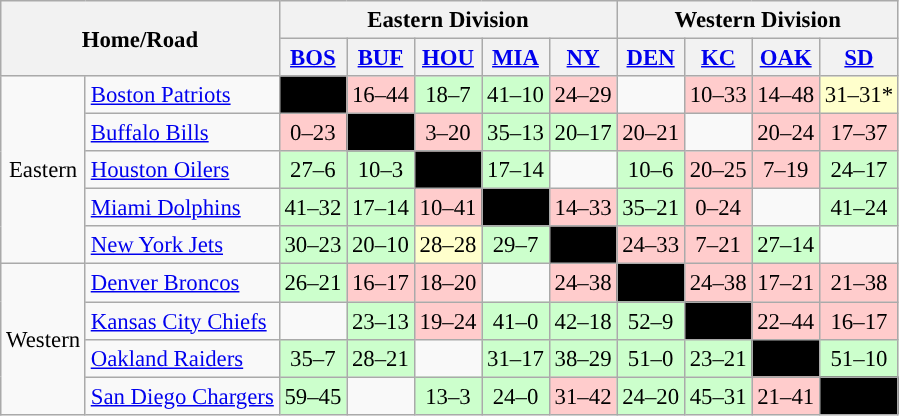<table class="wikitable" style="font-size:95%; text-align:center">
<tr>
<th colspan="2" rowspan=2>Home/Road</th>
<th colspan="5">Eastern Division</th>
<th colspan="4">Western Division</th>
</tr>
<tr>
<th><a href='#'>BOS</a></th>
<th><a href='#'>BUF</a></th>
<th><a href='#'>HOU</a></th>
<th><a href='#'>MIA</a></th>
<th><a href='#'>NY</a></th>
<th><a href='#'>DEN</a></th>
<th><a href='#'>KC</a></th>
<th><a href='#'>OAK</a></th>
<th><a href='#'>SD</a></th>
</tr>
<tr>
<td rowspan="5">Eastern</td>
<td align="left"><a href='#'>Boston Patriots</a></td>
<td style="background:#000"></td>
<td style="background:#fcc">16–44</td>
<td style="background:#cfc">18–7</td>
<td style="background:#cfc">41–10</td>
<td style="background:#fcc">24–29</td>
<td></td>
<td style="background:#fcc">10–33</td>
<td style="background:#fcc">14–48</td>
<td style="background:#ffc">31–31*</td>
</tr>
<tr>
<td align="left"><a href='#'>Buffalo Bills</a></td>
<td style="background:#fcc">0–23</td>
<td style="background:#000"></td>
<td style="background:#fcc">3–20</td>
<td style="background:#cfc">35–13</td>
<td style="background:#cfc">20–17</td>
<td style="background:#fcc">20–21</td>
<td></td>
<td style="background:#fcc">20–24</td>
<td style="background:#fcc">17–37</td>
</tr>
<tr>
<td align="left"><a href='#'>Houston Oilers</a></td>
<td style="background:#cfc">27–6</td>
<td style="background:#cfc">10–3</td>
<td style="background:#000"></td>
<td style="background:#cfc">17–14</td>
<td></td>
<td style="background:#cfc">10–6</td>
<td style="background:#fcc">20–25</td>
<td style="background:#fcc">7–19</td>
<td style="background:#cfc">24–17</td>
</tr>
<tr>
<td align="left"><a href='#'>Miami Dolphins</a></td>
<td style="background:#cfc">41–32</td>
<td style="background:#cfc">17–14</td>
<td style="background:#fcc">10–41</td>
<td style="background:#000"></td>
<td style="background:#fcc">14–33</td>
<td style="background:#cfc">35–21</td>
<td style="background:#fcc">0–24</td>
<td></td>
<td style="background:#cfc">41–24</td>
</tr>
<tr>
<td align="left"><a href='#'>New York Jets</a></td>
<td style="background:#cfc">30–23</td>
<td style="background:#cfc">20–10</td>
<td style="background:#ffc">28–28</td>
<td style="background:#cfc">29–7</td>
<td style="background:#000"></td>
<td style="background:#fcc">24–33</td>
<td style="background:#fcc">7–21</td>
<td style="background:#cfc">27–14</td>
<td></td>
</tr>
<tr>
<td rowspan="4">Western</td>
<td align="left"><a href='#'>Denver Broncos</a></td>
<td style="background:#cfc">26–21</td>
<td style="background:#fcc">16–17</td>
<td style="background:#fcc">18–20</td>
<td></td>
<td style="background:#fcc">24–38</td>
<td style="background:#000"></td>
<td style="background:#fcc">24–38</td>
<td style="background:#fcc">17–21</td>
<td style="background:#fcc">21–38</td>
</tr>
<tr>
<td align="left"><a href='#'>Kansas City Chiefs</a></td>
<td></td>
<td style="background:#cfc">23–13</td>
<td style="background:#fcc">19–24</td>
<td style="background:#cfc">41–0</td>
<td style="background:#cfc">42–18</td>
<td style="background:#cfc">52–9</td>
<td style="background:#000"></td>
<td style="background:#fcc">22–44</td>
<td style="background:#fcc">16–17</td>
</tr>
<tr>
<td align="left"><a href='#'>Oakland Raiders</a></td>
<td style="background:#cfc">35–7</td>
<td style="background:#cfc">28–21</td>
<td></td>
<td style="background:#cfc">31–17</td>
<td style="background:#cfc">38–29</td>
<td style="background:#cfc">51–0</td>
<td style="background:#cfc">23–21</td>
<td style="background:#000"></td>
<td style="background:#cfc">51–10</td>
</tr>
<tr>
<td align="left"><a href='#'>San Diego Chargers</a></td>
<td style="background:#cfc">59–45</td>
<td></td>
<td style="background:#cfc">13–3</td>
<td style="background:#cfc">24–0</td>
<td style="background:#fcc">31–42</td>
<td style="background:#cfc">24–20</td>
<td style="background:#cfc">45–31</td>
<td style="background:#fcc">21–41</td>
<td style="background:#000"></td>
</tr>
</table>
